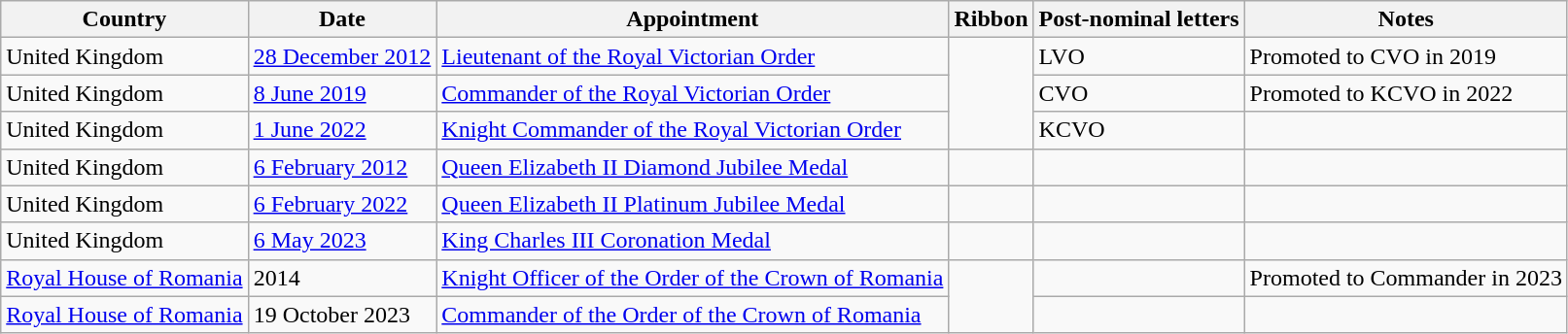<table class="wikitable sortable">
<tr>
<th>Country</th>
<th>Date</th>
<th>Appointment</th>
<th>Ribbon</th>
<th>Post-nominal letters</th>
<th>Notes</th>
</tr>
<tr>
<td>United Kingdom</td>
<td><a href='#'>28 December 2012</a></td>
<td><a href='#'>Lieutenant of the Royal Victorian Order</a></td>
<td rowspan="3"></td>
<td>LVO</td>
<td>Promoted to CVO in 2019</td>
</tr>
<tr>
<td>United Kingdom</td>
<td><a href='#'>8 June 2019</a></td>
<td><a href='#'>Commander of the Royal Victorian Order</a></td>
<td>CVO</td>
<td>Promoted to KCVO in 2022</td>
</tr>
<tr>
<td>United Kingdom</td>
<td><a href='#'>1 June 2022</a></td>
<td><a href='#'>Knight Commander of the Royal Victorian Order</a></td>
<td>KCVO</td>
<td></td>
</tr>
<tr>
<td>United Kingdom</td>
<td><a href='#'>6 February 2012</a></td>
<td><a href='#'>Queen Elizabeth II Diamond Jubilee Medal</a></td>
<td></td>
<td></td>
<td></td>
</tr>
<tr>
<td>United Kingdom</td>
<td><a href='#'>6 February 2022</a></td>
<td><a href='#'>Queen Elizabeth II Platinum Jubilee Medal</a></td>
<td></td>
<td></td>
<td></td>
</tr>
<tr>
<td>United Kingdom</td>
<td><a href='#'>6 May 2023</a></td>
<td><a href='#'>King Charles III Coronation Medal</a></td>
<td></td>
<td></td>
<td></td>
</tr>
<tr>
<td><a href='#'>Royal House of Romania</a></td>
<td>2014</td>
<td><a href='#'>Knight Officer of the Order of the Crown of Romania</a></td>
<td rowspan="2"></td>
<td></td>
<td>Promoted to Commander in 2023</td>
</tr>
<tr>
<td><a href='#'>Royal House of Romania</a></td>
<td>19 October 2023</td>
<td><a href='#'>Commander of the Order of the Crown of Romania</a></td>
<td></td>
<td></td>
</tr>
</table>
